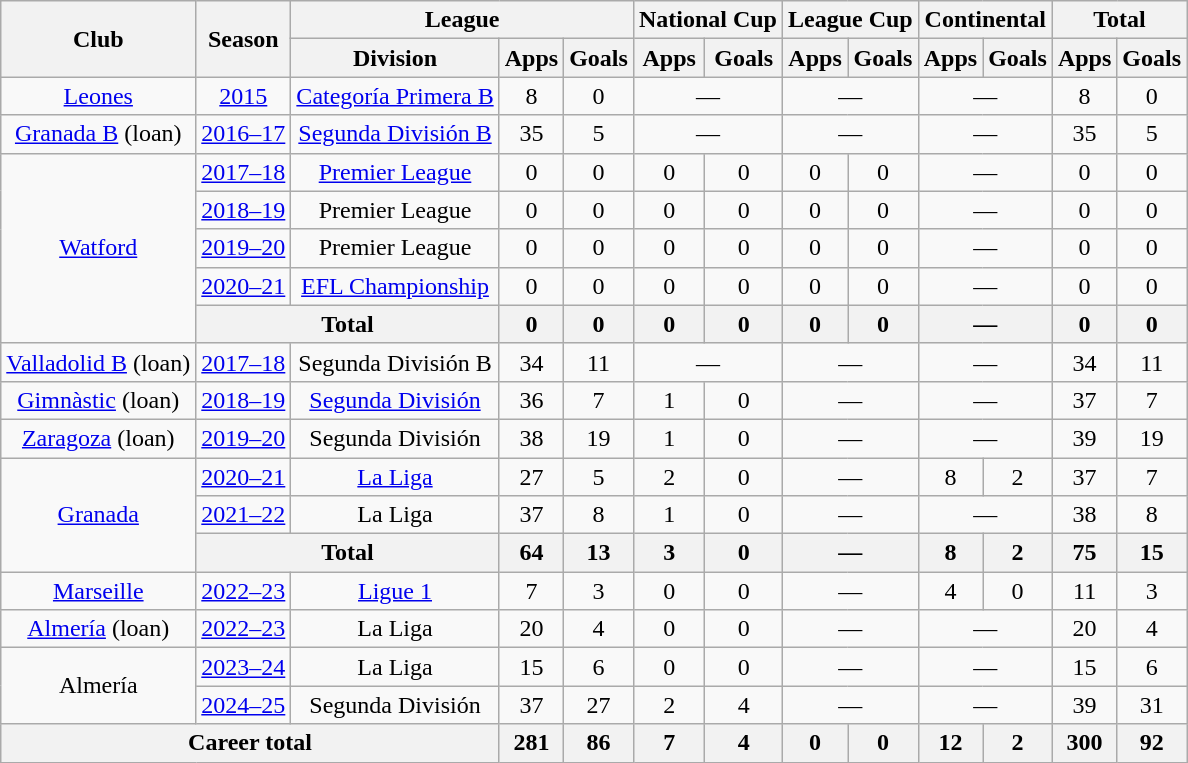<table class="wikitable" style="text-align: center;">
<tr>
<th rowspan="2">Club</th>
<th rowspan="2">Season</th>
<th colspan="3">League</th>
<th colspan="2">National Cup</th>
<th colspan="2">League Cup</th>
<th colspan="2">Continental</th>
<th colspan="2">Total</th>
</tr>
<tr>
<th>Division</th>
<th>Apps</th>
<th>Goals</th>
<th>Apps</th>
<th>Goals</th>
<th>Apps</th>
<th>Goals</th>
<th>Apps</th>
<th>Goals</th>
<th>Apps</th>
<th>Goals</th>
</tr>
<tr>
<td><a href='#'>Leones</a></td>
<td><a href='#'>2015</a></td>
<td><a href='#'>Categoría Primera B</a></td>
<td>8</td>
<td>0</td>
<td colspan="2">—</td>
<td colspan="2">—</td>
<td colspan="2">—</td>
<td>8</td>
<td>0</td>
</tr>
<tr>
<td><a href='#'>Granada B</a> (loan)</td>
<td><a href='#'>2016–17</a></td>
<td><a href='#'>Segunda División B</a></td>
<td>35</td>
<td>5</td>
<td colspan="2">—</td>
<td colspan="2">—</td>
<td colspan="2">—</td>
<td>35</td>
<td>5</td>
</tr>
<tr>
<td rowspan="5"><a href='#'>Watford</a></td>
<td><a href='#'>2017–18</a></td>
<td><a href='#'>Premier League</a></td>
<td>0</td>
<td>0</td>
<td>0</td>
<td>0</td>
<td>0</td>
<td>0</td>
<td colspan="2">—</td>
<td>0</td>
<td>0</td>
</tr>
<tr>
<td><a href='#'>2018–19</a></td>
<td>Premier League</td>
<td>0</td>
<td>0</td>
<td>0</td>
<td>0</td>
<td>0</td>
<td>0</td>
<td colspan="2">—</td>
<td>0</td>
<td>0</td>
</tr>
<tr>
<td><a href='#'>2019–20</a></td>
<td>Premier League</td>
<td>0</td>
<td>0</td>
<td>0</td>
<td>0</td>
<td>0</td>
<td>0</td>
<td colspan="2">—</td>
<td>0</td>
<td>0</td>
</tr>
<tr>
<td><a href='#'>2020–21</a></td>
<td><a href='#'>EFL Championship</a></td>
<td>0</td>
<td>0</td>
<td>0</td>
<td>0</td>
<td>0</td>
<td>0</td>
<td colspan="2">—</td>
<td>0</td>
<td>0</td>
</tr>
<tr>
<th colspan="2">Total</th>
<th>0</th>
<th>0</th>
<th>0</th>
<th>0</th>
<th>0</th>
<th>0</th>
<th colspan="2">—</th>
<th>0</th>
<th>0</th>
</tr>
<tr>
<td><a href='#'>Valladolid B</a> (loan)</td>
<td><a href='#'>2017–18</a></td>
<td>Segunda División B</td>
<td>34</td>
<td>11</td>
<td colspan="2">—</td>
<td colspan="2">—</td>
<td colspan="2">—</td>
<td>34</td>
<td>11</td>
</tr>
<tr>
<td><a href='#'>Gimnàstic</a> (loan)</td>
<td><a href='#'>2018–19</a></td>
<td><a href='#'>Segunda División</a></td>
<td>36</td>
<td>7</td>
<td>1</td>
<td>0</td>
<td colspan="2">—</td>
<td colspan="2">—</td>
<td>37</td>
<td>7</td>
</tr>
<tr>
<td><a href='#'>Zaragoza</a> (loan)</td>
<td><a href='#'>2019–20</a></td>
<td>Segunda División</td>
<td>38</td>
<td>19</td>
<td>1</td>
<td>0</td>
<td colspan="2">—</td>
<td colspan="2">—</td>
<td>39</td>
<td>19</td>
</tr>
<tr>
<td rowspan="3"><a href='#'>Granada</a></td>
<td><a href='#'>2020–21</a></td>
<td><a href='#'>La Liga</a></td>
<td>27</td>
<td>5</td>
<td>2</td>
<td>0</td>
<td colspan="2">—</td>
<td>8</td>
<td>2</td>
<td>37</td>
<td>7</td>
</tr>
<tr>
<td><a href='#'>2021–22</a></td>
<td>La Liga</td>
<td>37</td>
<td>8</td>
<td>1</td>
<td>0</td>
<td colspan="2">—</td>
<td colspan="2">—</td>
<td>38</td>
<td>8</td>
</tr>
<tr>
<th colspan="2">Total</th>
<th>64</th>
<th>13</th>
<th>3</th>
<th>0</th>
<th colspan="2">—</th>
<th>8</th>
<th>2</th>
<th>75</th>
<th>15</th>
</tr>
<tr>
<td><a href='#'>Marseille</a></td>
<td><a href='#'>2022–23</a></td>
<td><a href='#'>Ligue 1</a></td>
<td>7</td>
<td>3</td>
<td>0</td>
<td>0</td>
<td colspan="2">—</td>
<td>4</td>
<td>0</td>
<td>11</td>
<td>3</td>
</tr>
<tr>
<td><a href='#'>Almería</a> (loan)</td>
<td><a href='#'>2022–23</a></td>
<td>La Liga</td>
<td>20</td>
<td>4</td>
<td>0</td>
<td>0</td>
<td colspan="2">—</td>
<td colspan="2">—</td>
<td>20</td>
<td>4</td>
</tr>
<tr>
<td rowspan="2">Almería</td>
<td><a href='#'>2023–24</a></td>
<td>La Liga</td>
<td>15</td>
<td>6</td>
<td>0</td>
<td>0</td>
<td colspan="2">—</td>
<td colspan="2">—</td>
<td>15</td>
<td>6</td>
</tr>
<tr>
<td><a href='#'>2024–25</a></td>
<td>Segunda División</td>
<td>37</td>
<td>27</td>
<td>2</td>
<td>4</td>
<td colspan="2">—</td>
<td colspan="2">—</td>
<td>39</td>
<td>31</td>
</tr>
<tr>
<th colspan="3">Career total</th>
<th>281</th>
<th>86</th>
<th>7</th>
<th>4</th>
<th>0</th>
<th>0</th>
<th>12</th>
<th>2</th>
<th>300</th>
<th>92</th>
</tr>
</table>
